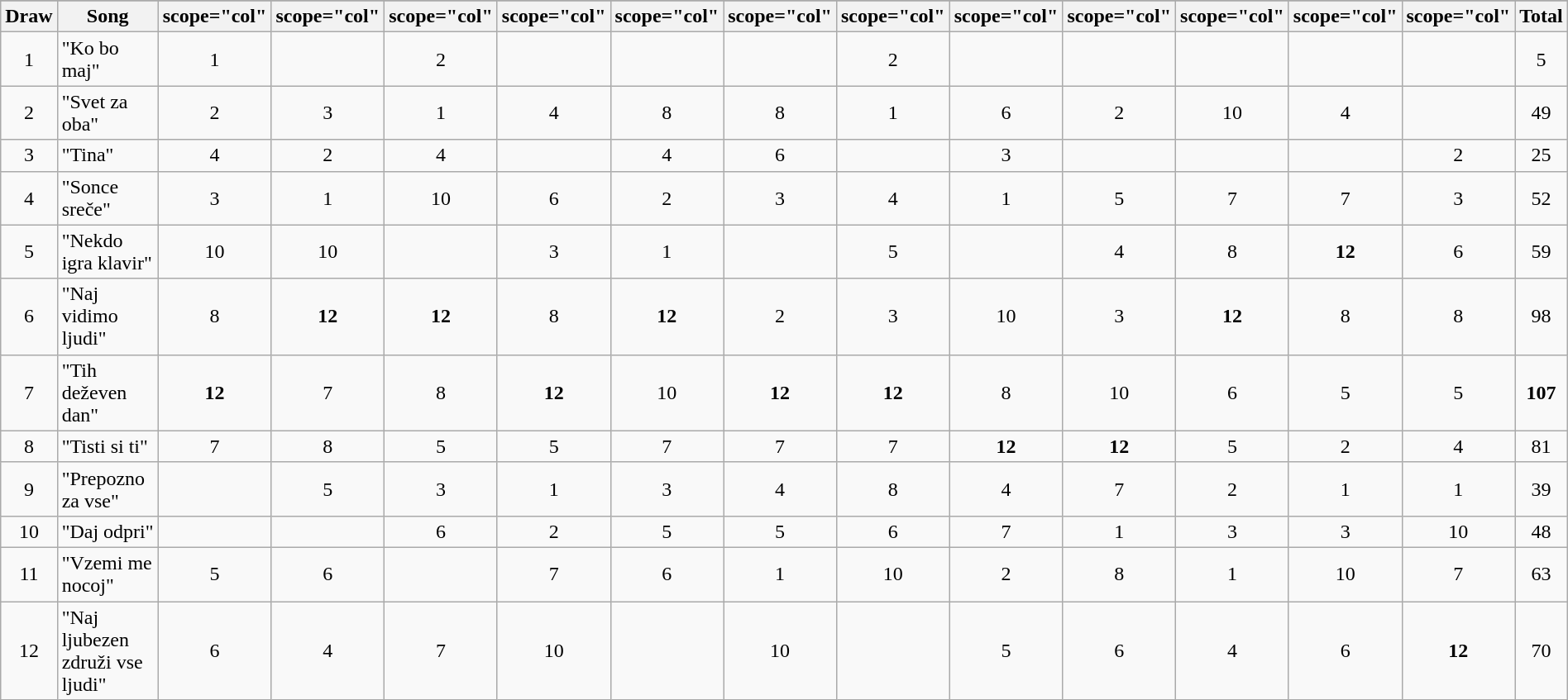<table class="wikitable plainrowheaders" style="margin: 1em auto 1em auto; text-align:center;">
<tr>
</tr>
<tr>
<th scope="col">Draw</th>
<th scope="col">Song</th>
<th>scope="col" </th>
<th>scope="col" </th>
<th>scope="col" </th>
<th>scope="col" </th>
<th>scope="col" </th>
<th>scope="col" </th>
<th>scope="col" </th>
<th>scope="col" </th>
<th>scope="col" </th>
<th>scope="col" </th>
<th>scope="col" </th>
<th>scope="col" </th>
<th scope="col">Total</th>
</tr>
<tr --->
<td>1</td>
<td align="left">"Ko bo maj"</td>
<td>1</td>
<td></td>
<td>2</td>
<td></td>
<td></td>
<td></td>
<td>2</td>
<td></td>
<td></td>
<td></td>
<td></td>
<td></td>
<td>5</td>
</tr>
<tr --->
<td>2</td>
<td align="left">"Svet za oba"</td>
<td>2</td>
<td>3</td>
<td>1</td>
<td>4</td>
<td>8</td>
<td>8</td>
<td>1</td>
<td>6</td>
<td>2</td>
<td>10</td>
<td>4</td>
<td></td>
<td>49</td>
</tr>
<tr --->
<td>3</td>
<td align="left">"Tina"</td>
<td>4</td>
<td>2</td>
<td>4</td>
<td></td>
<td>4</td>
<td>6</td>
<td></td>
<td>3</td>
<td></td>
<td></td>
<td></td>
<td>2</td>
<td>25</td>
</tr>
<tr --->
<td>4</td>
<td align="left">"Sonce sreče"</td>
<td>3</td>
<td>1</td>
<td>10</td>
<td>6</td>
<td>2</td>
<td>3</td>
<td>4</td>
<td>1</td>
<td>5</td>
<td>7</td>
<td>7</td>
<td>3</td>
<td>52</td>
</tr>
<tr --->
<td>5</td>
<td align="left">"Nekdo igra klavir"</td>
<td>10</td>
<td>10</td>
<td></td>
<td>3</td>
<td>1</td>
<td></td>
<td>5</td>
<td></td>
<td>4</td>
<td>8</td>
<td><strong>12</strong></td>
<td>6</td>
<td>59</td>
</tr>
<tr --->
<td>6</td>
<td align="left">"Naj vidimo ljudi"</td>
<td>8</td>
<td><strong>12</strong></td>
<td><strong>12</strong></td>
<td>8</td>
<td><strong>12</strong></td>
<td>2</td>
<td>3</td>
<td>10</td>
<td>3</td>
<td><strong>12</strong></td>
<td>8</td>
<td>8</td>
<td>98</td>
</tr>
<tr --->
<td>7</td>
<td align="left">"Tih deževen dan"</td>
<td><strong>12</strong></td>
<td>7</td>
<td>8</td>
<td><strong>12</strong></td>
<td>10</td>
<td><strong>12</strong></td>
<td><strong>12</strong></td>
<td>8</td>
<td>10</td>
<td>6</td>
<td>5</td>
<td>5</td>
<td><strong>107</strong></td>
</tr>
<tr --->
<td>8</td>
<td align="left">"Tisti si ti"</td>
<td>7</td>
<td>8</td>
<td>5</td>
<td>5</td>
<td>7</td>
<td>7</td>
<td>7</td>
<td><strong>12</strong></td>
<td><strong>12</strong></td>
<td>5</td>
<td>2</td>
<td>4</td>
<td>81</td>
</tr>
<tr --->
<td>9</td>
<td align="left">"Prepozno za vse"</td>
<td></td>
<td>5</td>
<td>3</td>
<td>1</td>
<td>3</td>
<td>4</td>
<td>8</td>
<td>4</td>
<td>7</td>
<td>2</td>
<td>1</td>
<td>1</td>
<td>39</td>
</tr>
<tr --->
<td>10</td>
<td align="left">"Daj odpri"</td>
<td></td>
<td></td>
<td>6</td>
<td>2</td>
<td>5</td>
<td>5</td>
<td>6</td>
<td>7</td>
<td>1</td>
<td>3</td>
<td>3</td>
<td>10</td>
<td>48</td>
</tr>
<tr --->
<td>11</td>
<td align="left">"Vzemi me nocoj"</td>
<td>5</td>
<td>6</td>
<td></td>
<td>7</td>
<td>6</td>
<td>1</td>
<td>10</td>
<td>2</td>
<td>8</td>
<td>1</td>
<td>10</td>
<td>7</td>
<td>63</td>
</tr>
<tr --->
<td>12</td>
<td align="left">"Naj ljubezen združi vse ljudi"</td>
<td>6</td>
<td>4</td>
<td>7</td>
<td>10</td>
<td></td>
<td>10</td>
<td></td>
<td>5</td>
<td>6</td>
<td>4</td>
<td>6</td>
<td><strong>12</strong></td>
<td>70</td>
</tr>
</table>
